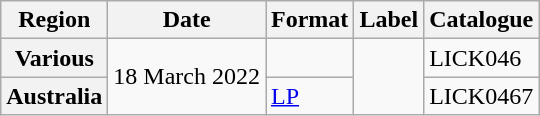<table class="wikitable plainrowheaders">
<tr>
<th scope="col">Region</th>
<th scope="col">Date</th>
<th scope="col">Format</th>
<th scope="col">Label</th>
<th scope="col">Catalogue</th>
</tr>
<tr>
<th scope="row">Various</th>
<td rowspan="2">18 March 2022</td>
<td></td>
<td rowspan="2"></td>
<td>LICK046</td>
</tr>
<tr>
<th scope="row">Australia</th>
<td><a href='#'>LP</a></td>
<td>LICK0467</td>
</tr>
</table>
